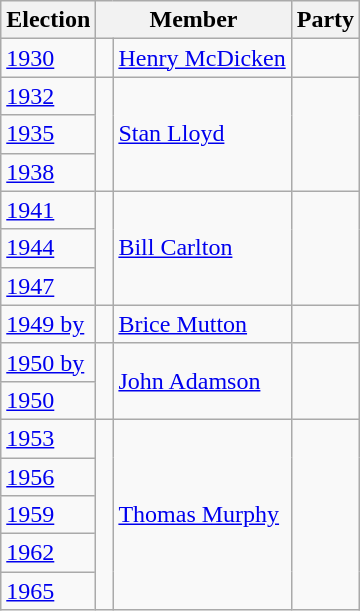<table class="wikitable">
<tr>
<th>Election</th>
<th colspan="2">Member</th>
<th>Party</th>
</tr>
<tr>
<td><a href='#'>1930</a></td>
<td> </td>
<td><a href='#'>Henry McDicken</a></td>
<td></td>
</tr>
<tr>
<td><a href='#'>1932</a></td>
<td rowspan="3" > </td>
<td rowspan="3"><a href='#'>Stan Lloyd</a></td>
<td rowspan="3"></td>
</tr>
<tr>
<td><a href='#'>1935</a></td>
</tr>
<tr>
<td><a href='#'>1938</a></td>
</tr>
<tr>
<td><a href='#'>1941</a></td>
<td rowspan="3" > </td>
<td rowspan="3"><a href='#'>Bill Carlton</a></td>
<td rowspan="3"></td>
</tr>
<tr>
<td><a href='#'>1944</a></td>
</tr>
<tr>
<td><a href='#'>1947</a></td>
</tr>
<tr>
<td><a href='#'>1949 by</a></td>
<td> </td>
<td><a href='#'>Brice Mutton</a></td>
<td></td>
</tr>
<tr>
<td><a href='#'>1950 by</a></td>
<td rowspan="2" > </td>
<td rowspan="2"><a href='#'>John Adamson</a></td>
<td rowspan="2"></td>
</tr>
<tr>
<td><a href='#'>1950</a></td>
</tr>
<tr>
<td><a href='#'>1953</a></td>
<td rowspan="5" > </td>
<td rowspan="5"><a href='#'>Thomas Murphy</a></td>
<td rowspan="5"></td>
</tr>
<tr>
<td><a href='#'>1956</a></td>
</tr>
<tr>
<td><a href='#'>1959</a></td>
</tr>
<tr>
<td><a href='#'>1962</a></td>
</tr>
<tr>
<td><a href='#'>1965</a></td>
</tr>
</table>
